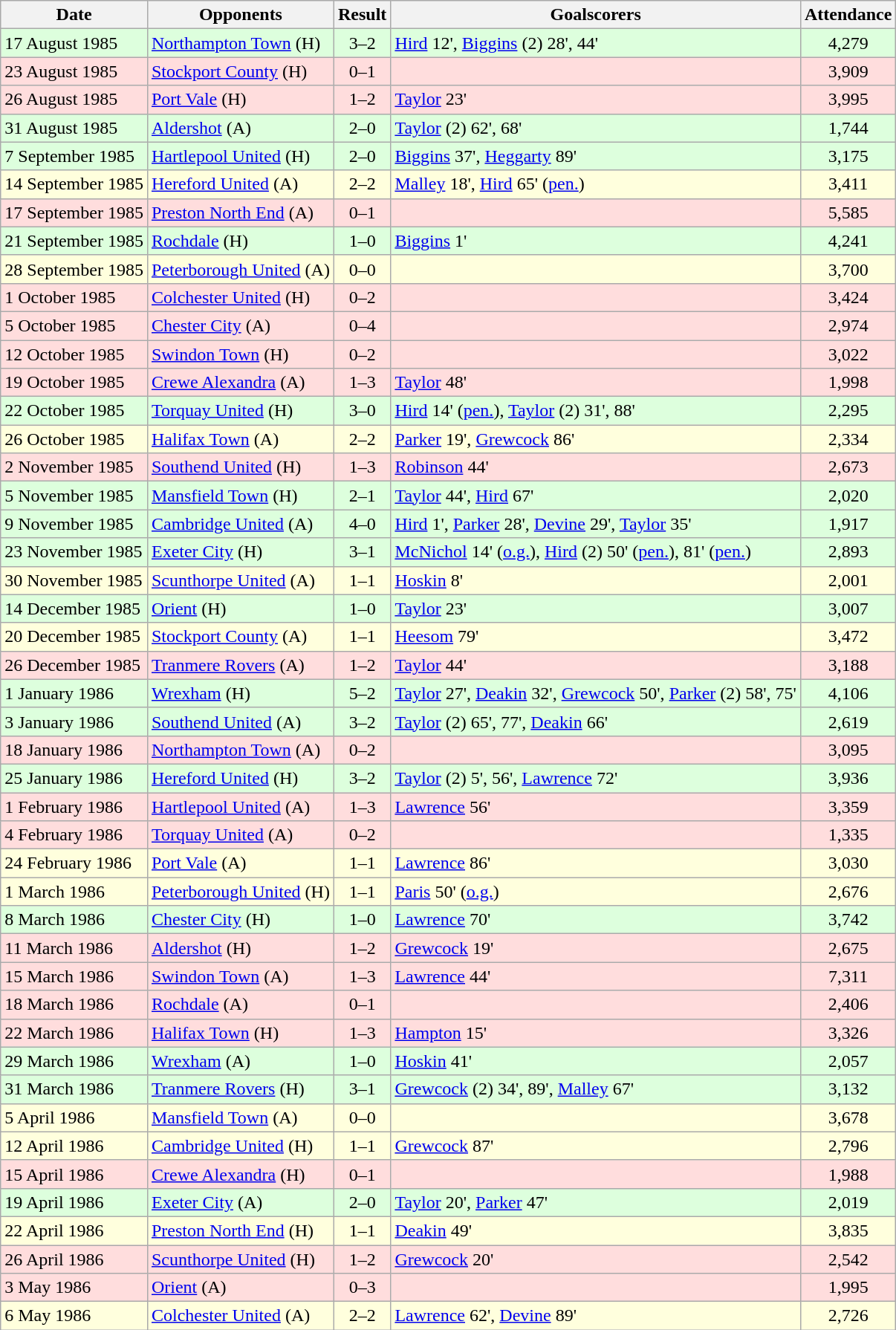<table class="wikitable">
<tr>
<th>Date</th>
<th>Opponents</th>
<th>Result</th>
<th>Goalscorers</th>
<th>Attendance</th>
</tr>
<tr bgcolor="#ddffdd">
<td>17 August 1985</td>
<td><a href='#'>Northampton Town</a> (H)</td>
<td align="center">3–2</td>
<td><a href='#'>Hird</a> 12', <a href='#'>Biggins</a> (2) 28', 44'</td>
<td align="center">4,279</td>
</tr>
<tr bgcolor="#ffdddd">
<td>23 August 1985</td>
<td><a href='#'>Stockport County</a> (H)</td>
<td align="center">0–1</td>
<td></td>
<td align="center">3,909</td>
</tr>
<tr bgcolor="#ffdddd">
<td>26 August 1985</td>
<td><a href='#'>Port Vale</a> (H)</td>
<td align="center">1–2</td>
<td><a href='#'>Taylor</a> 23'</td>
<td align="center">3,995</td>
</tr>
<tr bgcolor="#ddffdd">
<td>31 August 1985</td>
<td><a href='#'>Aldershot</a> (A)</td>
<td align="center">2–0</td>
<td><a href='#'>Taylor</a> (2) 62', 68'</td>
<td align="center">1,744</td>
</tr>
<tr bgcolor="#ddffdd">
<td>7 September 1985</td>
<td><a href='#'>Hartlepool United</a> (H)</td>
<td align="center">2–0</td>
<td><a href='#'>Biggins</a> 37', <a href='#'>Heggarty</a> 89'</td>
<td align="center">3,175</td>
</tr>
<tr bgcolor="#ffffdd">
<td>14 September 1985</td>
<td><a href='#'>Hereford United</a> (A)</td>
<td align="center">2–2</td>
<td><a href='#'>Malley</a> 18', <a href='#'>Hird</a> 65' (<a href='#'>pen.</a>)</td>
<td align="center">3,411</td>
</tr>
<tr bgcolor="#ffdddd">
<td>17 September 1985</td>
<td><a href='#'>Preston North End</a> (A)</td>
<td align="center">0–1</td>
<td></td>
<td align="center">5,585</td>
</tr>
<tr bgcolor="#ddffdd">
<td>21 September 1985</td>
<td><a href='#'>Rochdale</a> (H)</td>
<td align="center">1–0</td>
<td><a href='#'>Biggins</a> 1'</td>
<td align="center">4,241</td>
</tr>
<tr bgcolor="#ffffdd">
<td>28 September 1985</td>
<td><a href='#'>Peterborough United</a> (A)</td>
<td align="center">0–0</td>
<td></td>
<td align="center">3,700</td>
</tr>
<tr bgcolor="#ffdddd">
<td>1 October 1985</td>
<td><a href='#'>Colchester United</a> (H)</td>
<td align="center">0–2</td>
<td></td>
<td align="center">3,424</td>
</tr>
<tr bgcolor="#ffdddd">
<td>5 October 1985</td>
<td><a href='#'>Chester City</a> (A)</td>
<td align="center">0–4</td>
<td></td>
<td align="center">2,974</td>
</tr>
<tr bgcolor="#ffdddd">
<td>12 October 1985</td>
<td><a href='#'>Swindon Town</a> (H)</td>
<td align="center">0–2</td>
<td></td>
<td align="center">3,022</td>
</tr>
<tr bgcolor="#ffdddd">
<td>19 October 1985</td>
<td><a href='#'>Crewe Alexandra</a> (A)</td>
<td align="center">1–3</td>
<td><a href='#'>Taylor</a> 48'</td>
<td align="center">1,998</td>
</tr>
<tr bgcolor="#ddffdd">
<td>22 October 1985</td>
<td><a href='#'>Torquay United</a> (H)</td>
<td align="center">3–0</td>
<td><a href='#'>Hird</a> 14' (<a href='#'>pen.</a>), <a href='#'>Taylor</a> (2) 31', 88'</td>
<td align="center">2,295</td>
</tr>
<tr bgcolor="#ffffdd">
<td>26 October 1985</td>
<td><a href='#'>Halifax Town</a> (A)</td>
<td align="center">2–2</td>
<td><a href='#'>Parker</a> 19', <a href='#'>Grewcock</a> 86'</td>
<td align="center">2,334</td>
</tr>
<tr bgcolor="#ffdddd">
<td>2 November 1985</td>
<td><a href='#'>Southend United</a> (H)</td>
<td align="center">1–3</td>
<td><a href='#'>Robinson</a> 44'</td>
<td align="center">2,673</td>
</tr>
<tr bgcolor="#ddffdd">
<td>5 November 1985</td>
<td><a href='#'>Mansfield Town</a> (H)</td>
<td align="center">2–1</td>
<td><a href='#'>Taylor</a> 44', <a href='#'>Hird</a> 67'</td>
<td align="center">2,020</td>
</tr>
<tr bgcolor="#ddffdd">
<td>9 November 1985</td>
<td><a href='#'>Cambridge United</a> (A)</td>
<td align="center">4–0</td>
<td><a href='#'>Hird</a> 1', <a href='#'>Parker</a> 28', <a href='#'>Devine</a> 29', <a href='#'>Taylor</a> 35'</td>
<td align="center">1,917</td>
</tr>
<tr bgcolor="#ddffdd">
<td>23 November 1985</td>
<td><a href='#'>Exeter City</a> (H)</td>
<td align="center">3–1</td>
<td><a href='#'>McNichol</a> 14' (<a href='#'>o.g.</a>), <a href='#'>Hird</a> (2) 50' (<a href='#'>pen.</a>), 81' (<a href='#'>pen.</a>)</td>
<td align="center">2,893</td>
</tr>
<tr bgcolor="#ffffdd">
<td>30 November 1985</td>
<td><a href='#'>Scunthorpe United</a> (A)</td>
<td align="center">1–1</td>
<td><a href='#'>Hoskin</a> 8'</td>
<td align="center">2,001</td>
</tr>
<tr bgcolor="#ddffdd">
<td>14 December 1985</td>
<td><a href='#'>Orient</a> (H)</td>
<td align="center">1–0</td>
<td><a href='#'>Taylor</a> 23'</td>
<td align="center">3,007</td>
</tr>
<tr bgcolor="#ffffdd">
<td>20 December 1985</td>
<td><a href='#'>Stockport County</a> (A)</td>
<td align="center">1–1</td>
<td><a href='#'>Heesom</a> 79'</td>
<td align="center">3,472</td>
</tr>
<tr bgcolor="#ffdddd">
<td>26 December 1985</td>
<td><a href='#'>Tranmere Rovers</a> (A)</td>
<td align="center">1–2</td>
<td><a href='#'>Taylor</a> 44'</td>
<td align="center">3,188</td>
</tr>
<tr bgcolor="#ddffdd">
<td>1 January 1986</td>
<td><a href='#'>Wrexham</a> (H)</td>
<td align="center">5–2</td>
<td><a href='#'>Taylor</a> 27', <a href='#'>Deakin</a> 32', <a href='#'>Grewcock</a> 50', <a href='#'>Parker</a> (2) 58', 75'</td>
<td align="center">4,106</td>
</tr>
<tr bgcolor="#ddffdd">
<td>3 January 1986</td>
<td><a href='#'>Southend United</a> (A)</td>
<td align="center">3–2</td>
<td><a href='#'>Taylor</a> (2) 65', 77', <a href='#'>Deakin</a> 66'</td>
<td align="center">2,619</td>
</tr>
<tr bgcolor="#ffdddd">
<td>18 January 1986</td>
<td><a href='#'>Northampton Town</a> (A)</td>
<td align="center">0–2</td>
<td></td>
<td align="center">3,095</td>
</tr>
<tr bgcolor="#ddffdd">
<td>25 January 1986</td>
<td><a href='#'>Hereford United</a> (H)</td>
<td align="center">3–2</td>
<td><a href='#'>Taylor</a> (2) 5', 56', <a href='#'>Lawrence</a> 72'</td>
<td align="center">3,936</td>
</tr>
<tr bgcolor="#ffdddd">
<td>1 February 1986</td>
<td><a href='#'>Hartlepool United</a> (A)</td>
<td align="center">1–3</td>
<td><a href='#'>Lawrence</a> 56'</td>
<td align="center">3,359</td>
</tr>
<tr bgcolor="#ffdddd">
<td>4 February 1986</td>
<td><a href='#'>Torquay United</a> (A)</td>
<td align="center">0–2</td>
<td></td>
<td align="center">1,335</td>
</tr>
<tr bgcolor="#ffffdd">
<td>24 February 1986</td>
<td><a href='#'>Port Vale</a> (A)</td>
<td align="center">1–1</td>
<td><a href='#'>Lawrence</a> 86'</td>
<td align="center">3,030</td>
</tr>
<tr bgcolor="#ffffdd">
<td>1 March 1986</td>
<td><a href='#'>Peterborough United</a> (H)</td>
<td align="center">1–1</td>
<td><a href='#'>Paris</a> 50' (<a href='#'>o.g.</a>)</td>
<td align="center">2,676</td>
</tr>
<tr bgcolor="#ddffdd">
<td>8 March 1986</td>
<td><a href='#'>Chester City</a> (H)</td>
<td align="center">1–0</td>
<td><a href='#'>Lawrence</a> 70'</td>
<td align="center">3,742</td>
</tr>
<tr bgcolor="#ffdddd">
<td>11 March 1986</td>
<td><a href='#'>Aldershot</a> (H)</td>
<td align="center">1–2</td>
<td><a href='#'>Grewcock</a> 19'</td>
<td align="center">2,675</td>
</tr>
<tr bgcolor="#ffdddd">
<td>15 March 1986</td>
<td><a href='#'>Swindon Town</a> (A)</td>
<td align="center">1–3</td>
<td><a href='#'>Lawrence</a> 44'</td>
<td align="center">7,311</td>
</tr>
<tr bgcolor="#ffdddd">
<td>18 March 1986</td>
<td><a href='#'>Rochdale</a> (A)</td>
<td align="center">0–1</td>
<td></td>
<td align="center">2,406</td>
</tr>
<tr bgcolor="#ffdddd">
<td>22 March 1986</td>
<td><a href='#'>Halifax Town</a> (H)</td>
<td align="center">1–3</td>
<td><a href='#'>Hampton</a> 15'</td>
<td align="center">3,326</td>
</tr>
<tr bgcolor="#ddffdd">
<td>29 March 1986</td>
<td><a href='#'>Wrexham</a> (A)</td>
<td align="center">1–0</td>
<td><a href='#'>Hoskin</a> 41'</td>
<td align="center">2,057</td>
</tr>
<tr bgcolor="#ddffdd">
<td>31 March 1986</td>
<td><a href='#'>Tranmere Rovers</a> (H)</td>
<td align="center">3–1</td>
<td><a href='#'>Grewcock</a> (2) 34', 89', <a href='#'>Malley</a> 67'</td>
<td align="center">3,132</td>
</tr>
<tr bgcolor="#ffffdd">
<td>5 April 1986</td>
<td><a href='#'>Mansfield Town</a> (A)</td>
<td align="center">0–0</td>
<td></td>
<td align="center">3,678</td>
</tr>
<tr bgcolor="#ffffdd">
<td>12 April 1986</td>
<td><a href='#'>Cambridge United</a> (H)</td>
<td align="center">1–1</td>
<td><a href='#'>Grewcock</a> 87'</td>
<td align="center">2,796</td>
</tr>
<tr bgcolor="#ffdddd">
<td>15 April 1986</td>
<td><a href='#'>Crewe Alexandra</a> (H)</td>
<td align="center">0–1</td>
<td></td>
<td align="center">1,988</td>
</tr>
<tr bgcolor="#ddffdd">
<td>19 April 1986</td>
<td><a href='#'>Exeter City</a> (A)</td>
<td align="center">2–0</td>
<td><a href='#'>Taylor</a> 20', <a href='#'>Parker</a> 47'</td>
<td align="center">2,019</td>
</tr>
<tr bgcolor="#ffffdd">
<td>22 April 1986</td>
<td><a href='#'>Preston North End</a> (H)</td>
<td align="center">1–1</td>
<td><a href='#'>Deakin</a> 49'</td>
<td align="center">3,835</td>
</tr>
<tr bgcolor="#ffdddd">
<td>26 April 1986</td>
<td><a href='#'>Scunthorpe United</a> (H)</td>
<td align="center">1–2</td>
<td><a href='#'>Grewcock</a> 20'</td>
<td align="center">2,542</td>
</tr>
<tr bgcolor="#ffdddd">
<td>3 May 1986</td>
<td><a href='#'>Orient</a> (A)</td>
<td align="center">0–3</td>
<td></td>
<td align="center">1,995</td>
</tr>
<tr bgcolor="#ffffdd">
<td>6 May 1986</td>
<td><a href='#'>Colchester United</a> (A)</td>
<td align="center">2–2</td>
<td><a href='#'>Lawrence</a> 62', <a href='#'>Devine</a> 89'</td>
<td align="center">2,726</td>
</tr>
</table>
